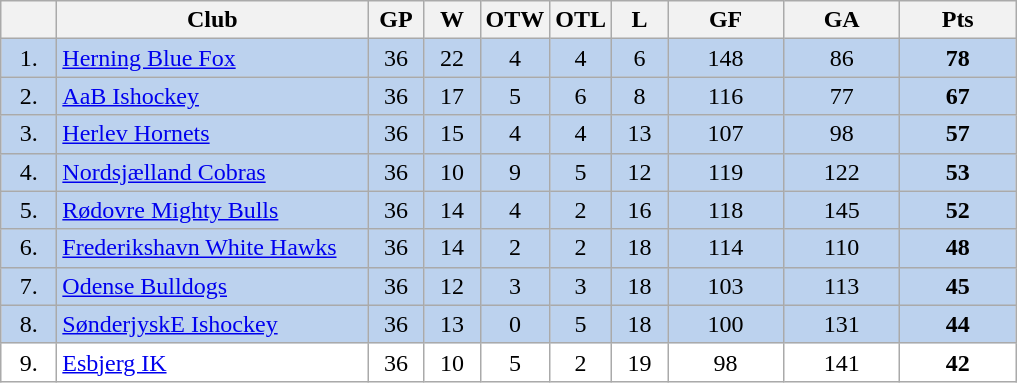<table class="wikitable">
<tr>
<th width="30"></th>
<th width="200">Club</th>
<th width="30">GP</th>
<th width="30">W</th>
<th width="30">OTW</th>
<th width="30">OTL</th>
<th width="30">L</th>
<th width="70">GF</th>
<th width="70">GA</th>
<th width="70">Pts</th>
</tr>
<tr bgcolor="#BCD2EE" align="center">
<td>1.</td>
<td align="left"><a href='#'>Herning Blue Fox</a></td>
<td>36</td>
<td>22</td>
<td>4</td>
<td>4</td>
<td>6</td>
<td>148</td>
<td>86</td>
<td><strong>78</strong></td>
</tr>
<tr bgcolor="#BCD2EE" align="center">
<td>2.</td>
<td align="left"><a href='#'>AaB Ishockey</a></td>
<td>36</td>
<td>17</td>
<td>5</td>
<td>6</td>
<td>8</td>
<td>116</td>
<td>77</td>
<td><strong>67</strong></td>
</tr>
<tr bgcolor="#BCD2EE" align="center">
<td>3.</td>
<td align="left"><a href='#'>Herlev Hornets</a></td>
<td>36</td>
<td>15</td>
<td>4</td>
<td>4</td>
<td>13</td>
<td>107</td>
<td>98</td>
<td><strong>57</strong></td>
</tr>
<tr bgcolor="#BCD2EE" align="center">
<td>4.</td>
<td align="left"><a href='#'>Nordsjælland Cobras</a></td>
<td>36</td>
<td>10</td>
<td>9</td>
<td>5</td>
<td>12</td>
<td>119</td>
<td>122</td>
<td><strong>53</strong></td>
</tr>
<tr bgcolor="#BCD2EE" align="center">
<td>5.</td>
<td align="left"><a href='#'>Rødovre Mighty Bulls</a></td>
<td>36</td>
<td>14</td>
<td>4</td>
<td>2</td>
<td>16</td>
<td>118</td>
<td>145</td>
<td><strong>52</strong></td>
</tr>
<tr bgcolor="#BCD2EE" align="center">
<td>6.</td>
<td align="left"><a href='#'>Frederikshavn White Hawks</a></td>
<td>36</td>
<td>14</td>
<td>2</td>
<td>2</td>
<td>18</td>
<td>114</td>
<td>110</td>
<td><strong>48</strong></td>
</tr>
<tr bgcolor="#BCD2EE" align="center">
<td>7.</td>
<td align="left"><a href='#'>Odense Bulldogs</a></td>
<td>36</td>
<td>12</td>
<td>3</td>
<td>3</td>
<td>18</td>
<td>103</td>
<td>113</td>
<td><strong>45</strong></td>
</tr>
<tr bgcolor="#BCD2EE" align="center">
<td>8.</td>
<td align="left"><a href='#'>SønderjyskE Ishockey</a></td>
<td>36</td>
<td>13</td>
<td>0</td>
<td>5</td>
<td>18</td>
<td>100</td>
<td>131</td>
<td><strong>44</strong></td>
</tr>
<tr bgcolor="#FFFFFF" align="center">
<td>9.</td>
<td align="left"><a href='#'>Esbjerg IK</a></td>
<td>36</td>
<td>10</td>
<td>5</td>
<td>2</td>
<td>19</td>
<td>98</td>
<td>141</td>
<td><strong>42</strong></td>
</tr>
</table>
